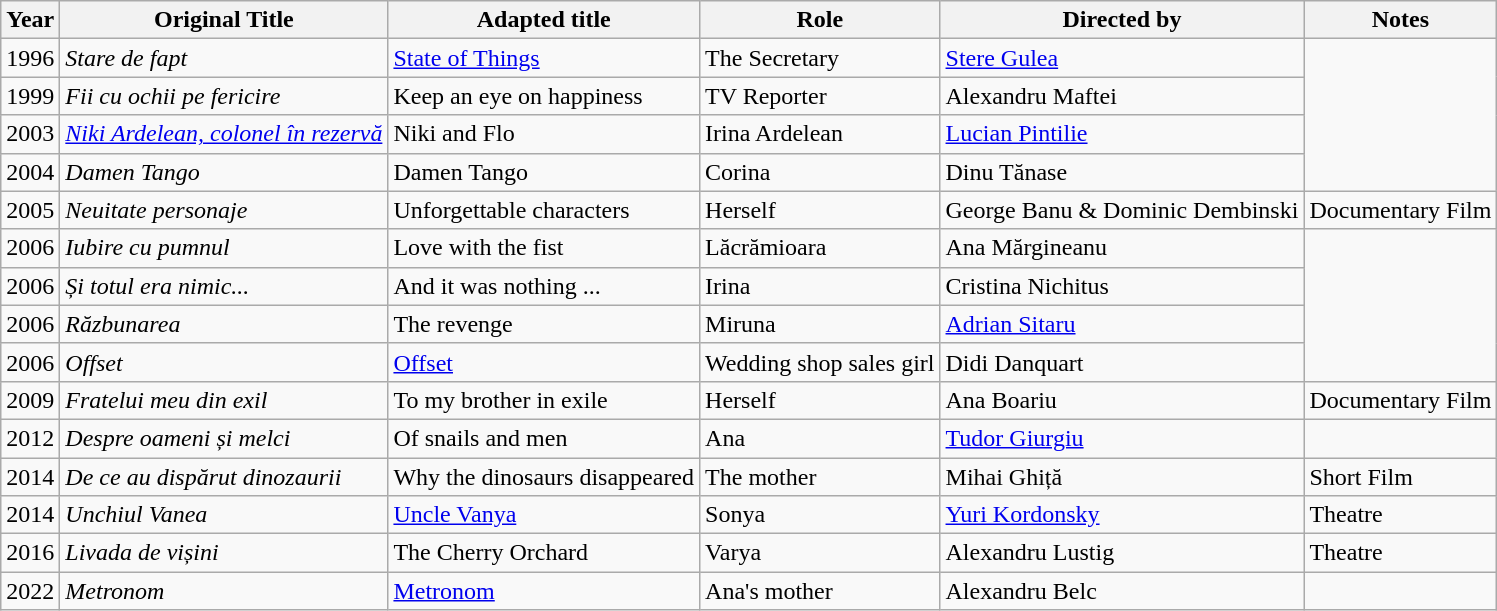<table class="wikitable sortable">
<tr>
<th>Year</th>
<th>Original Title</th>
<th>Adapted title</th>
<th>Role</th>
<th>Directed by</th>
<th>Notes</th>
</tr>
<tr>
<td>1996</td>
<td><em>Stare de fapt</em></td>
<td><a href='#'>State of Things</a></td>
<td>The Secretary</td>
<td><a href='#'>Stere Gulea</a></td>
</tr>
<tr>
<td>1999</td>
<td><em>Fii cu ochii pe fericire</em></td>
<td>Keep an eye on happiness</td>
<td>TV Reporter</td>
<td>Alexandru Maftei</td>
</tr>
<tr>
<td>2003</td>
<td><em><a href='#'>Niki Ardelean, colonel în rezervă</a></em></td>
<td>Niki and Flo</td>
<td>Irina Ardelean</td>
<td><a href='#'>Lucian Pintilie</a></td>
</tr>
<tr>
<td>2004</td>
<td><em>Damen Tango</em></td>
<td>Damen Tango</td>
<td>Corina</td>
<td>Dinu Tănase</td>
</tr>
<tr>
<td>2005</td>
<td><em>Neuitate personaje</em></td>
<td>Unforgettable characters</td>
<td>Herself</td>
<td>George Banu & Dominic Dembinski</td>
<td>Documentary Film</td>
</tr>
<tr>
<td>2006</td>
<td><em>Iubire cu pumnul</em></td>
<td>Love with the fist</td>
<td>Lăcrămioara</td>
<td>Ana Mărgineanu</td>
</tr>
<tr>
<td>2006</td>
<td><em>Și totul era nimic...</em></td>
<td>And it was nothing ...</td>
<td>Irina</td>
<td>Cristina Nichitus</td>
</tr>
<tr>
<td>2006</td>
<td><em>Răzbunarea</em></td>
<td>The revenge</td>
<td>Miruna</td>
<td><a href='#'>Adrian Sitaru</a></td>
</tr>
<tr>
<td>2006</td>
<td><em>Offset</em></td>
<td><a href='#'>Offset</a></td>
<td>Wedding shop sales girl</td>
<td>Didi Danquart</td>
</tr>
<tr>
<td>2009</td>
<td><em>Fratelui meu din exil</em></td>
<td>To my brother in exile</td>
<td>Herself</td>
<td>Ana Boariu</td>
<td>Documentary Film</td>
</tr>
<tr>
<td>2012</td>
<td><em>Despre oameni și melci</em></td>
<td>Of snails and men</td>
<td>Ana</td>
<td><a href='#'>Tudor Giurgiu</a></td>
</tr>
<tr>
<td>2014</td>
<td><em>De ce au dispărut dinozaurii</em></td>
<td>Why the dinosaurs disappeared</td>
<td>The mother</td>
<td>Mihai Ghiță</td>
<td>Short Film</td>
</tr>
<tr>
<td>2014</td>
<td><em>Unchiul Vanea</em></td>
<td><a href='#'>Uncle Vanya</a></td>
<td>Sonya</td>
<td><a href='#'>Yuri Kordonsky</a></td>
<td>Theatre</td>
</tr>
<tr>
<td>2016</td>
<td><em>Livada de vișini</em></td>
<td>The Cherry Orchard</td>
<td>Varya</td>
<td>Alexandru Lustig</td>
<td>Theatre</td>
</tr>
<tr>
<td>2022</td>
<td><em>Metronom</em></td>
<td><a href='#'>Metronom</a></td>
<td>Ana's mother</td>
<td>Alexandru Belc</td>
<td></td>
</tr>
</table>
